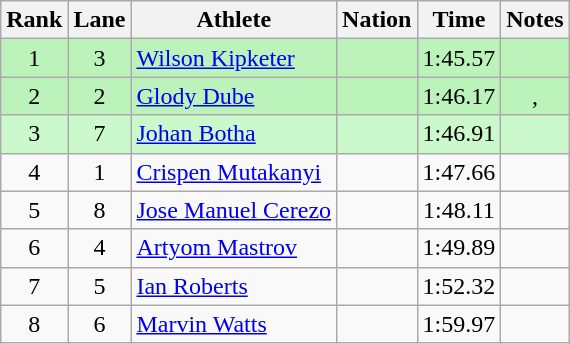<table class="wikitable sortable" style="text-align:center">
<tr>
<th>Rank</th>
<th>Lane</th>
<th>Athlete</th>
<th>Nation</th>
<th>Time</th>
<th>Notes</th>
</tr>
<tr bgcolor = "bbf3bb">
<td>1</td>
<td>3</td>
<td align="left"><a href='#'>Wilson Kipketer</a></td>
<td align="left"></td>
<td>1:45.57</td>
<td></td>
</tr>
<tr bgcolor = "bbf3bb">
<td>2</td>
<td>2</td>
<td align="left"><a href='#'>Glody Dube</a></td>
<td align="left"></td>
<td>1:46.17</td>
<td>, </td>
</tr>
<tr bgcolor=ccf9cc>
<td>3</td>
<td>7</td>
<td align="left"><a href='#'>Johan Botha</a></td>
<td align="left"></td>
<td>1:46.91</td>
<td></td>
</tr>
<tr>
<td>4</td>
<td>1</td>
<td align="left"><a href='#'>Crispen Mutakanyi</a></td>
<td align="left"></td>
<td>1:47.66</td>
<td></td>
</tr>
<tr>
<td>5</td>
<td>8</td>
<td align="left"><a href='#'>Jose Manuel Cerezo</a></td>
<td align="left"></td>
<td>1:48.11</td>
<td></td>
</tr>
<tr>
<td>6</td>
<td>4</td>
<td align="left"><a href='#'>Artyom Mastrov</a></td>
<td align="left"></td>
<td>1:49.89</td>
<td></td>
</tr>
<tr>
<td>7</td>
<td>5</td>
<td align="left"><a href='#'>Ian Roberts</a></td>
<td align="left"></td>
<td>1:52.32</td>
<td></td>
</tr>
<tr>
<td>8</td>
<td>6</td>
<td align="left"><a href='#'>Marvin Watts</a></td>
<td align="left"></td>
<td>1:59.97</td>
<td></td>
</tr>
</table>
